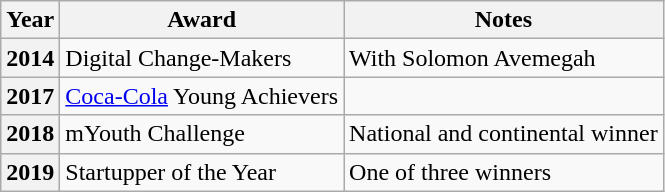<table class="wikitable sortable">
<tr>
<th>Year</th>
<th>Award</th>
<th>Notes</th>
</tr>
<tr>
<th>2014</th>
<td>Digital Change-Makers</td>
<td>With Solomon Avemegah</td>
</tr>
<tr>
<th>2017</th>
<td><a href='#'>Coca-Cola</a> Young Achievers</td>
<td></td>
</tr>
<tr>
<th>2018</th>
<td>mYouth Challenge</td>
<td>National and continental winner</td>
</tr>
<tr>
<th>2019</th>
<td>Startupper of the Year</td>
<td>One of three winners</td>
</tr>
</table>
